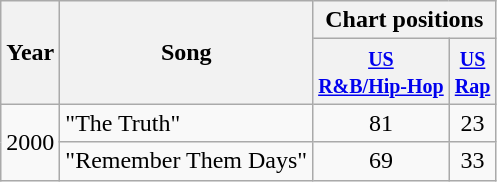<table class="wikitable">
<tr>
<th rowspan="2">Year</th>
<th rowspan="2">Song</th>
<th colspan="2">Chart positions</th>
</tr>
<tr>
<th><small><a href='#'>US<br>R&B/Hip-Hop</a></small><br></th>
<th><small><a href='#'>US<br>Rap</a></small><br></th>
</tr>
<tr>
<td rowspan=2>2000</td>
<td>"The Truth"</td>
<td align="center">81</td>
<td align="center">23</td>
</tr>
<tr>
<td>"Remember Them Days"</td>
<td align="center">69</td>
<td align="center">33</td>
</tr>
</table>
